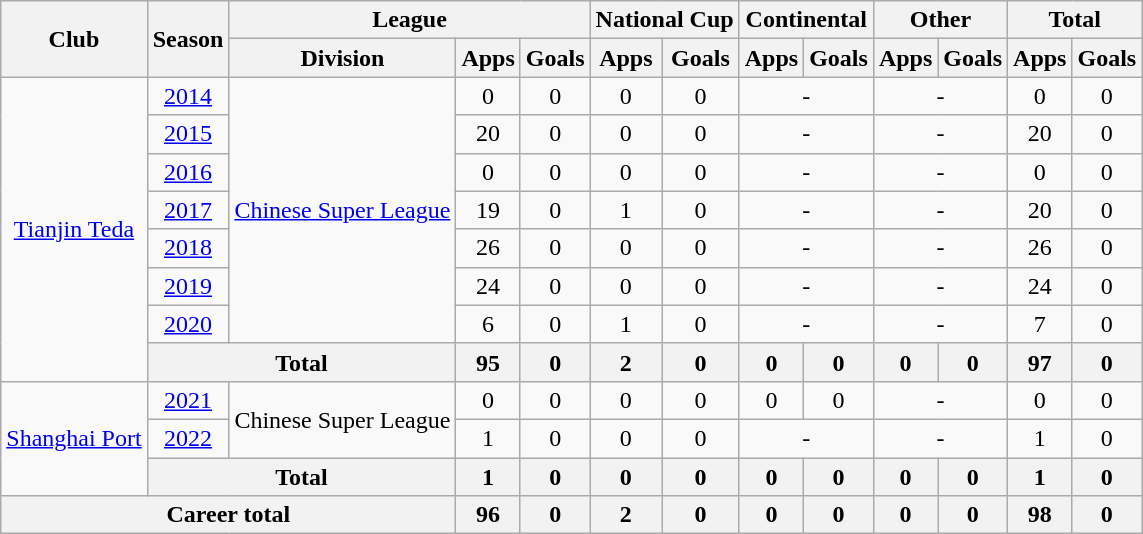<table class="wikitable" style="text-align: center">
<tr>
<th rowspan="2">Club</th>
<th rowspan="2">Season</th>
<th colspan="3">League</th>
<th colspan="2">National Cup</th>
<th colspan="2">Continental</th>
<th colspan="2">Other</th>
<th colspan="2">Total</th>
</tr>
<tr>
<th>Division</th>
<th>Apps</th>
<th>Goals</th>
<th>Apps</th>
<th>Goals</th>
<th>Apps</th>
<th>Goals</th>
<th>Apps</th>
<th>Goals</th>
<th>Apps</th>
<th>Goals</th>
</tr>
<tr>
<td rowspan=8><a href='#'>Tianjin Teda</a></td>
<td><a href='#'>2014</a></td>
<td rowspan=7><a href='#'>Chinese Super League</a></td>
<td>0</td>
<td>0</td>
<td>0</td>
<td>0</td>
<td colspan="2">-</td>
<td colspan="2">-</td>
<td>0</td>
<td>0</td>
</tr>
<tr>
<td><a href='#'>2015</a></td>
<td>20</td>
<td>0</td>
<td>0</td>
<td>0</td>
<td colspan="2">-</td>
<td colspan="2">-</td>
<td>20</td>
<td>0</td>
</tr>
<tr>
<td><a href='#'>2016</a></td>
<td>0</td>
<td>0</td>
<td>0</td>
<td>0</td>
<td colspan="2">-</td>
<td colspan="2">-</td>
<td>0</td>
<td>0</td>
</tr>
<tr>
<td><a href='#'>2017</a></td>
<td>19</td>
<td>0</td>
<td>1</td>
<td>0</td>
<td colspan="2">-</td>
<td colspan="2">-</td>
<td>20</td>
<td>0</td>
</tr>
<tr>
<td><a href='#'>2018</a></td>
<td>26</td>
<td>0</td>
<td>0</td>
<td>0</td>
<td colspan="2">-</td>
<td colspan="2">-</td>
<td>26</td>
<td>0</td>
</tr>
<tr>
<td><a href='#'>2019</a></td>
<td>24</td>
<td>0</td>
<td>0</td>
<td>0</td>
<td colspan="2">-</td>
<td colspan="2">-</td>
<td>24</td>
<td>0</td>
</tr>
<tr>
<td><a href='#'>2020</a></td>
<td>6</td>
<td>0</td>
<td>1</td>
<td>0</td>
<td colspan="2">-</td>
<td colspan="2">-</td>
<td>7</td>
<td>0</td>
</tr>
<tr>
<th colspan=2>Total</th>
<th>95</th>
<th>0</th>
<th>2</th>
<th>0</th>
<th>0</th>
<th>0</th>
<th>0</th>
<th>0</th>
<th>97</th>
<th>0</th>
</tr>
<tr>
<td rowspan=3><a href='#'>Shanghai Port</a></td>
<td><a href='#'>2021</a></td>
<td rowspan=2>Chinese Super League</td>
<td>0</td>
<td>0</td>
<td>0</td>
<td>0</td>
<td>0</td>
<td>0</td>
<td colspan="2">-</td>
<td>0</td>
<td>0</td>
</tr>
<tr>
<td><a href='#'>2022</a></td>
<td>1</td>
<td>0</td>
<td>0</td>
<td>0</td>
<td colspan="2">-</td>
<td colspan="2">-</td>
<td>1</td>
<td>0</td>
</tr>
<tr>
<th colspan=2>Total</th>
<th>1</th>
<th>0</th>
<th>0</th>
<th>0</th>
<th>0</th>
<th>0</th>
<th>0</th>
<th>0</th>
<th>1</th>
<th>0</th>
</tr>
<tr>
<th colspan=3>Career total</th>
<th>96</th>
<th>0</th>
<th>2</th>
<th>0</th>
<th>0</th>
<th>0</th>
<th>0</th>
<th>0</th>
<th>98</th>
<th>0</th>
</tr>
</table>
